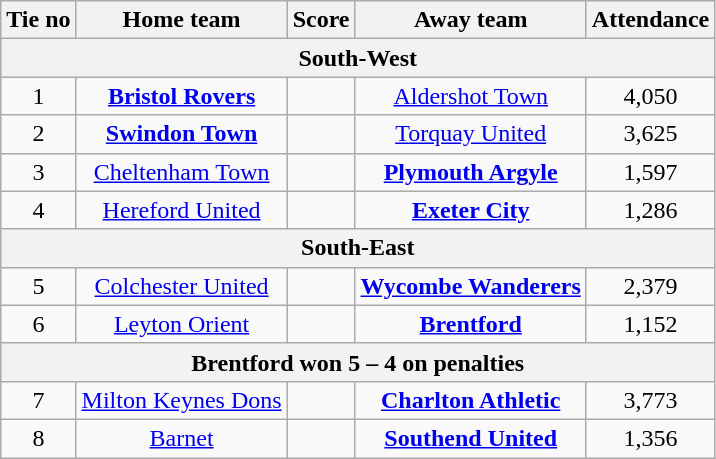<table class="wikitable" style="text-align: center">
<tr>
<th>Tie no</th>
<th>Home team</th>
<th>Score</th>
<th>Away team</th>
<th>Attendance</th>
</tr>
<tr>
<th colspan=5>South-West</th>
</tr>
<tr>
<td>1</td>
<td><strong><a href='#'>Bristol Rovers</a></strong></td>
<td></td>
<td><a href='#'>Aldershot Town</a></td>
<td>4,050</td>
</tr>
<tr>
<td>2</td>
<td><strong><a href='#'>Swindon Town</a></strong></td>
<td></td>
<td><a href='#'>Torquay United</a></td>
<td>3,625</td>
</tr>
<tr>
<td>3</td>
<td><a href='#'>Cheltenham Town</a></td>
<td></td>
<td><strong><a href='#'>Plymouth Argyle</a></strong></td>
<td>1,597</td>
</tr>
<tr>
<td>4</td>
<td><a href='#'>Hereford United</a></td>
<td></td>
<td><strong><a href='#'>Exeter City</a></strong></td>
<td>1,286</td>
</tr>
<tr>
<th colspan=5>South-East</th>
</tr>
<tr>
<td>5</td>
<td><a href='#'>Colchester United</a></td>
<td></td>
<td><strong><a href='#'>Wycombe Wanderers</a></strong></td>
<td>2,379</td>
</tr>
<tr>
<td>6</td>
<td><a href='#'>Leyton Orient</a></td>
<td></td>
<td><strong><a href='#'>Brentford</a></strong></td>
<td>1,152</td>
</tr>
<tr>
<th colspan="5">Brentford won 5 – 4 on penalties</th>
</tr>
<tr>
<td>7</td>
<td><a href='#'>Milton Keynes Dons</a></td>
<td></td>
<td><strong><a href='#'>Charlton Athletic</a></strong></td>
<td>3,773</td>
</tr>
<tr>
<td>8</td>
<td><a href='#'>Barnet</a></td>
<td></td>
<td><strong><a href='#'>Southend United</a></strong></td>
<td>1,356</td>
</tr>
</table>
